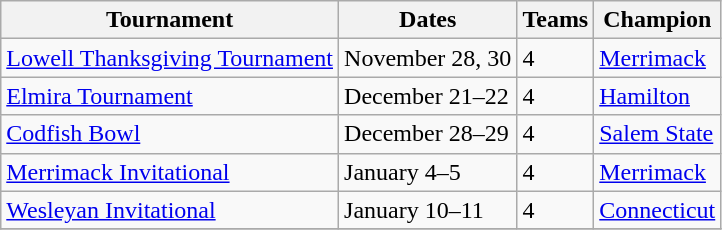<table class="wikitable">
<tr>
<th>Tournament</th>
<th>Dates</th>
<th>Teams</th>
<th>Champion</th>
</tr>
<tr>
<td><a href='#'>Lowell Thanksgiving Tournament</a></td>
<td>November 28, 30</td>
<td>4</td>
<td><a href='#'>Merrimack</a></td>
</tr>
<tr>
<td><a href='#'>Elmira Tournament</a></td>
<td>December 21–22</td>
<td>4</td>
<td><a href='#'>Hamilton</a></td>
</tr>
<tr>
<td><a href='#'>Codfish Bowl</a></td>
<td>December 28–29</td>
<td>4</td>
<td><a href='#'>Salem State</a></td>
</tr>
<tr>
<td><a href='#'>Merrimack Invitational</a></td>
<td>January 4–5</td>
<td>4</td>
<td><a href='#'>Merrimack</a></td>
</tr>
<tr>
<td><a href='#'>Wesleyan Invitational</a></td>
<td>January 10–11</td>
<td>4</td>
<td><a href='#'>Connecticut</a></td>
</tr>
<tr>
</tr>
</table>
